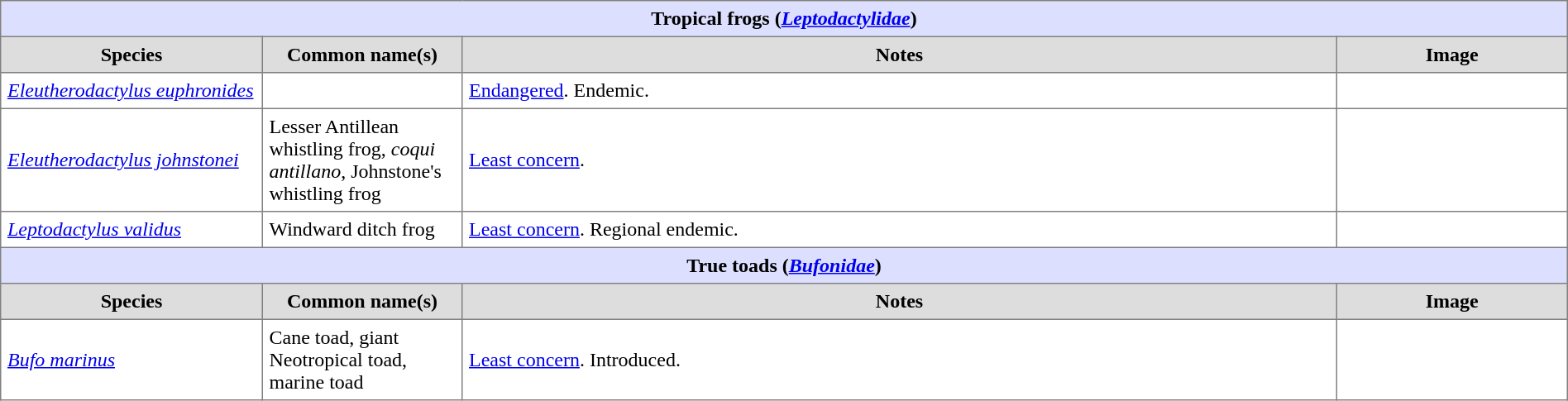<table border=1 style="border-collapse:collapse;" cellpadding=5 width=100%>
<tr>
<th colspan=4 bgcolor=#DDDFFF>Tropical frogs (<em><a href='#'>Leptodactylidae</a></em>)</th>
</tr>
<tr bgcolor=#DDDDDD align=center>
<th width=200px>Species</th>
<th width=150px>Common name(s)</th>
<th>Notes</th>
<th width=175px>Image</th>
</tr>
<tr>
<td><em><a href='#'>Eleutherodactylus euphronides</a></em></td>
<td></td>
<td><a href='#'>Endangered</a>.  Endemic.</td>
<td></td>
</tr>
<tr>
<td><em><a href='#'>Eleutherodactylus johnstonei</a></em></td>
<td>Lesser Antillean whistling frog, <em>coqui antillano</em>, Johnstone's whistling frog</td>
<td><a href='#'>Least concern</a>.</td>
<td></td>
</tr>
<tr>
<td><em><a href='#'>Leptodactylus validus</a></em></td>
<td>Windward ditch frog</td>
<td><a href='#'>Least concern</a>.  Regional endemic.</td>
<td></td>
</tr>
<tr>
<th colspan=4 bgcolor=#DDDFFF>True toads (<em><a href='#'>Bufonidae</a></em>)</th>
</tr>
<tr bgcolor=#DDDDDD align=center>
<th width=200px>Species</th>
<th width=150px>Common name(s)</th>
<th>Notes</th>
<th width=175px>Image</th>
</tr>
<tr>
<td><em><a href='#'>Bufo marinus</a></em></td>
<td>Cane toad, giant Neotropical toad, marine toad</td>
<td><a href='#'>Least concern</a>.  Introduced.</td>
<td></td>
</tr>
</table>
